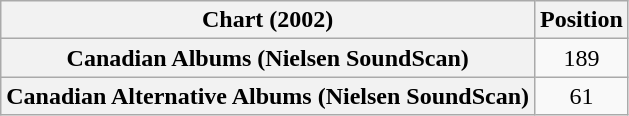<table class="wikitable plainrowheaders" style="text-align:center">
<tr>
<th scope="col">Chart (2002)</th>
<th scope="col">Position</th>
</tr>
<tr>
<th scope="row">Canadian Albums (Nielsen SoundScan)</th>
<td>189</td>
</tr>
<tr>
<th scope="row">Canadian Alternative Albums (Nielsen SoundScan)</th>
<td>61</td>
</tr>
</table>
